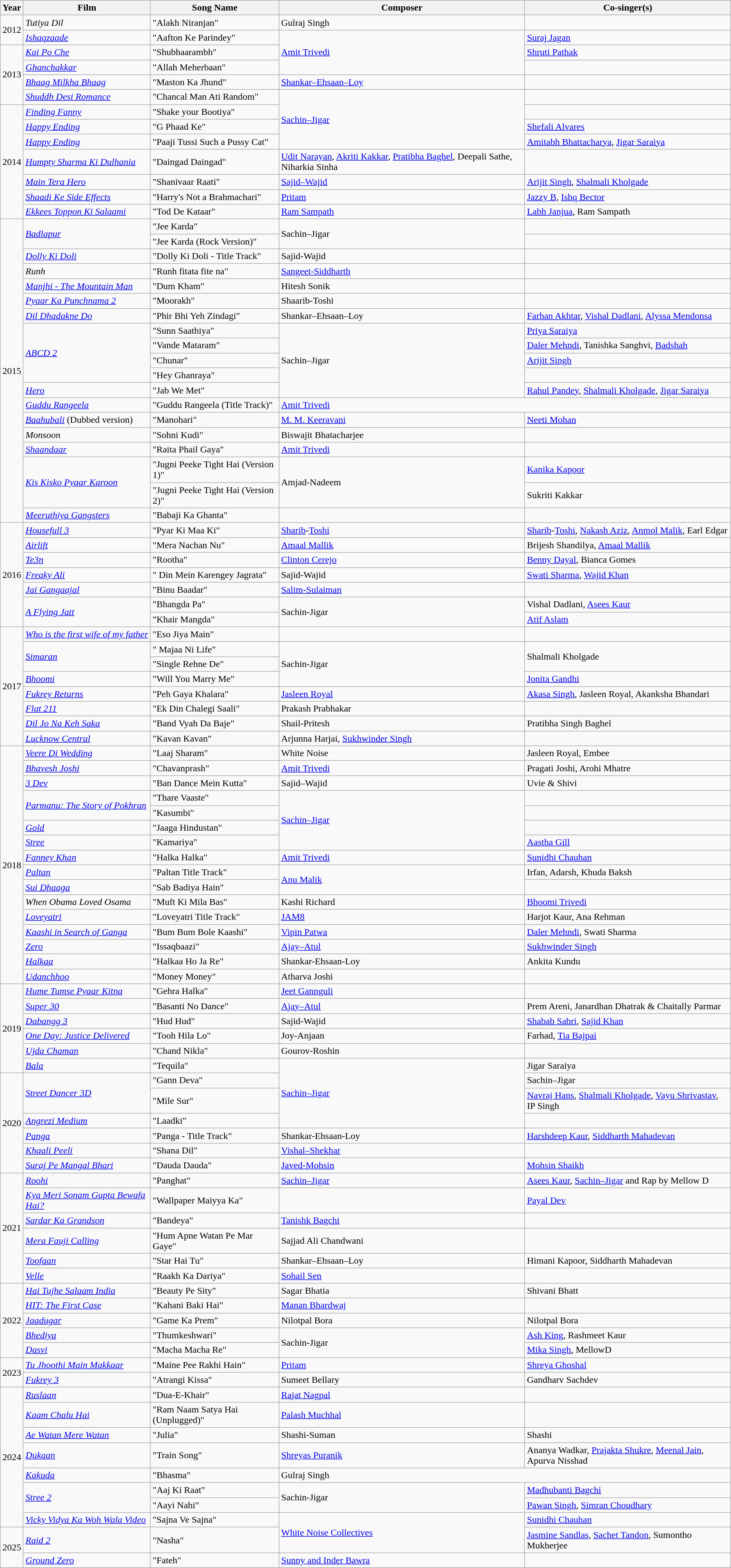<table class="wikitable sortable">
<tr>
<th scope="col">Year</th>
<th scope="col">Film</th>
<th scope="col">Song Name</th>
<th scope="col">Composer</th>
<th scope="col">Co-singer(s)</th>
</tr>
<tr>
<td rowspan="2">2012</td>
<td><em>Tutiya Dil</em></td>
<td>"Alakh Niranjan"</td>
<td>Gulraj Singh</td>
<td></td>
</tr>
<tr>
<td><em><a href='#'>Ishaqzaade</a></em></td>
<td>"Aafton Ke Parindey"</td>
<td rowspan="3"><a href='#'>Amit Trivedi</a></td>
<td><a href='#'>Suraj Jagan</a></td>
</tr>
<tr>
<td rowspan="4">2013</td>
<td><em><a href='#'>Kai Po Che</a></em></td>
<td>"Shubhaarambh"</td>
<td><a href='#'>Shruti Pathak</a></td>
</tr>
<tr>
<td><em><a href='#'>Ghanchakkar</a></em></td>
<td>"Allah Meherbaan"</td>
<td></td>
</tr>
<tr>
<td><em><a href='#'>Bhaag Milkha Bhaag</a></em></td>
<td>"Maston Ka Jhund"</td>
<td><a href='#'>Shankar–Ehsaan–Loy</a></td>
<td></td>
</tr>
<tr>
<td><em><a href='#'>Shuddh Desi Romance</a></em></td>
<td>"Chancal Man Ati Random"</td>
<td rowspan="4"><a href='#'>Sachin–Jigar</a></td>
<td></td>
</tr>
<tr>
<td rowspan="7">2014</td>
<td><em><a href='#'>Finding Fanny</a></em></td>
<td>"Shake your Bootiya"</td>
<td></td>
</tr>
<tr>
<td><em><a href='#'>Happy Ending</a></em></td>
<td>"G Phaad Ke"</td>
<td><a href='#'>Shefali Alvares</a></td>
</tr>
<tr>
<td><em><a href='#'>Happy Ending</a></em></td>
<td>"Paaji Tussi Such a Pussy Cat"</td>
<td><a href='#'>Amitabh Bhattacharya</a>, <a href='#'>Jigar Saraiya</a></td>
</tr>
<tr>
<td><em><a href='#'>Humpty Sharma Ki Dulhania</a></em></td>
<td>"Daingad Daingad"</td>
<td><a href='#'>Udit Narayan</a>, <a href='#'>Akriti Kakkar</a>, <a href='#'>Pratibha Baghel</a>, Deepali Sathe, Niharkia Sinha</td>
</tr>
<tr>
<td><em><a href='#'>Main Tera Hero</a></em></td>
<td>"Shanivaar Raati"</td>
<td><a href='#'>Sajid–Wajid</a></td>
<td><a href='#'>Arijit Singh</a>, <a href='#'>Shalmali Kholgade</a></td>
</tr>
<tr>
<td><em><a href='#'>Shaadi Ke Side Effects</a></em></td>
<td>"Harry's Not a Brahmachari"</td>
<td><a href='#'>Pritam</a></td>
<td><a href='#'>Jazzy B</a>, <a href='#'>Ishq Bector</a></td>
</tr>
<tr>
<td><em><a href='#'>Ekkees Toppon Ki Salaami</a></em></td>
<td>"Tod De Kataar"</td>
<td><a href='#'>Ram Sampath</a></td>
<td><a href='#'>Labh Janjua</a>, Ram Sampath</td>
</tr>
<tr>
<td rowspan="19">2015</td>
<td rowspan="2"><em><a href='#'>Badlapur</a></em></td>
<td>"Jee Karda"</td>
<td rowspan="2">Sachin–Jigar</td>
<td></td>
</tr>
<tr>
<td>"Jee Karda (Rock Version)"</td>
<td></td>
</tr>
<tr>
<td><em><a href='#'>Dolly Ki Doli</a></em></td>
<td>"Dolly Ki Doli - Title Track"</td>
<td>Sajid-Wajid</td>
<td></td>
</tr>
<tr>
<td><em>Runh</em></td>
<td>"Runh fitata fite na"</td>
<td><a href='#'>Sangeet-Siddharth</a></td>
<td></td>
</tr>
<tr>
<td><em><a href='#'>Manjhi - The Mountain Man</a></em></td>
<td>"Dum Kham"</td>
<td>Hitesh Sonik</td>
<td></td>
</tr>
<tr>
<td><em><a href='#'>Pyaar Ka Punchnama 2</a></em></td>
<td>"Moorakh"</td>
<td>Shaarib-Toshi</td>
<td></td>
</tr>
<tr>
<td><em><a href='#'>Dil Dhadakne Do</a></em></td>
<td>"Phir Bhi Yeh Zindagi"</td>
<td>Shankar–Ehsaan–Loy</td>
<td><a href='#'>Farhan Akhtar</a>, <a href='#'>Vishal Dadlani</a>, <a href='#'>Alyssa Mendonsa</a></td>
</tr>
<tr>
<td rowspan="4"><em><a href='#'>ABCD 2</a></em></td>
<td>"Sunn Saathiya"</td>
<td rowspan="5">Sachin–Jigar</td>
<td><a href='#'>Priya Saraiya</a></td>
</tr>
<tr>
<td>"Vande Mataram"</td>
<td><a href='#'>Daler Mehndi</a>, Tanishka Sanghvi, <a href='#'>Badshah</a></td>
</tr>
<tr>
<td>"Chunar"</td>
<td><a href='#'>Arijit Singh</a></td>
</tr>
<tr>
<td>"Hey Ghanraya"</td>
<td></td>
</tr>
<tr>
<td><em><a href='#'>Hero</a></em></td>
<td>"Jab We Met"</td>
<td><a href='#'>Rahul Pandey</a>, <a href='#'>Shalmali Kholgade</a>, <a href='#'>Jigar Saraiya</a></td>
</tr>
<tr>
<td><em><a href='#'>Guddu Rangeela</a></em></td>
<td>"Guddu Rangeela (Title Track)"</td>
<td colspan="2"><a href='#'>Amit Trivedi</a></td>
</tr>
<tr>
<td><em><a href='#'>Baahubali</a></em> (Dubbed version)</td>
<td>"Manohari"</td>
<td><a href='#'>M. M. Keeravani</a></td>
<td><a href='#'>Neeti Mohan</a></td>
</tr>
<tr>
<td><em>Monsoon</em></td>
<td>"Sohni Kudi"</td>
<td>Biswajit Bhatacharjee</td>
<td></td>
</tr>
<tr>
<td><em><a href='#'>Shaandaar</a></em></td>
<td>"Raita Phail Gaya"</td>
<td><a href='#'>Amit Trivedi</a></td>
<td></td>
</tr>
<tr>
<td rowspan=2><em><a href='#'>Kis Kisko Pyaar Karoon</a></em></td>
<td>"Jugni Peeke Tight Hai (Version 1)"</td>
<td rowspan=2>Amjad-Nadeem</td>
<td><a href='#'>Kanika Kapoor</a></td>
</tr>
<tr>
<td>"Jugni Peeke Tight Hai (Version 2)"</td>
<td>Sukriti Kakkar</td>
</tr>
<tr>
<td><em><a href='#'>Meeruthiya Gangsters</a></em></td>
<td>"Babaji Ka Ghanta"</td>
<td></td>
<td></td>
</tr>
<tr>
<td rowspan="7">2016</td>
<td><em><a href='#'>Housefull 3</a></em></td>
<td>"Pyar Ki Maa Ki"</td>
<td><a href='#'>Sharib</a>-<a href='#'>Toshi</a></td>
<td><a href='#'>Sharib</a>-<a href='#'>Toshi</a>, <a href='#'>Nakash Aziz</a>, <a href='#'>Anmol Malik</a>, Earl Edgar</td>
</tr>
<tr>
<td><em><a href='#'>Airlift</a></em></td>
<td>"Mera Nachan Nu"</td>
<td><a href='#'>Amaal Mallik</a></td>
<td>Brijesh Shandilya, <a href='#'>Amaal Mallik</a></td>
</tr>
<tr>
<td><em><a href='#'>Te3n</a></em></td>
<td>"Rootha"</td>
<td><a href='#'>Clinton Cerejo</a></td>
<td><a href='#'>Benny Dayal</a>, Bianca Gomes</td>
</tr>
<tr>
<td><em><a href='#'>Freaky Ali</a></em></td>
<td>" Din Mein Karengey Jagrata"</td>
<td>Sajid-Wajid</td>
<td><a href='#'>Swati Sharma</a>, <a href='#'>Wajid Khan</a></td>
</tr>
<tr>
<td><em><a href='#'>Jai Gangaajal</a></em></td>
<td>"Binu Baadar"</td>
<td><a href='#'>Salim-Sulaiman</a></td>
<td></td>
</tr>
<tr>
<td rowspan=2><em><a href='#'>A Flying Jatt</a></em></td>
<td>"Bhangda Pa"</td>
<td rowspan=2>Sachin-Jigar</td>
<td>Vishal Dadlani, <a href='#'>Asees Kaur</a></td>
</tr>
<tr>
<td>"Khair Mangda"</td>
<td><a href='#'>Atif Aslam</a></td>
</tr>
<tr>
<td rowspan="8">2017</td>
<td><em><a href='#'>Who is the first wife of my father</a></em></td>
<td>"Eso Jiya Main"</td>
<td></td>
<td></td>
</tr>
<tr>
<td rowspan=2><em><a href='#'>Simaran</a></em></td>
<td>" Majaa Ni Life"</td>
<td rowspan=3>Sachin-Jigar</td>
<td rowspan=2>Shalmali Kholgade</td>
</tr>
<tr>
<td>"Single Rehne De"</td>
</tr>
<tr>
<td><em><a href='#'>Bhoomi</a></em></td>
<td>"Will You Marry Me"</td>
<td><a href='#'>Jonita Gandhi</a></td>
</tr>
<tr>
<td><em><a href='#'>Fukrey Returns</a></em></td>
<td>"Peh Gaya Khalara"</td>
<td><a href='#'>Jasleen Royal</a></td>
<td><a href='#'>Akasa Singh</a>, Jasleen Royal, Akanksha Bhandari</td>
</tr>
<tr>
<td><em><a href='#'>Flat 211</a></em></td>
<td>"Ek Din Chalegi Saali"</td>
<td>Prakash Prabhakar</td>
<td></td>
</tr>
<tr>
<td><em><a href='#'>Dil Jo Na Keh Saka</a></em></td>
<td>"Band Vyah Da Baje"</td>
<td>Shail-Pritesh</td>
<td>Pratibha Singh Baghel</td>
</tr>
<tr>
<td><em><a href='#'>Lucknow Central</a></em></td>
<td>"Kavan Kavan"</td>
<td>Arjunna Harjai, <a href='#'>Sukhwinder Singh</a></td>
<td></td>
</tr>
<tr>
<td rowspan="16">2018</td>
<td><em><a href='#'>Veere Di Wedding</a></em></td>
<td>"Laaj Sharam"</td>
<td>White Noise</td>
<td>Jasleen Royal, Embee</td>
</tr>
<tr>
<td><em><a href='#'>Bhavesh Joshi</a></em></td>
<td>"Chavanprash"</td>
<td><a href='#'>Amit Trivedi</a></td>
<td>Pragati Joshi, Arohi Mhatre</td>
</tr>
<tr>
<td><em><a href='#'>3 Dev</a></em></td>
<td>"Ban Dance Mein Kutta"</td>
<td>Sajid–Wajid</td>
<td>Uvie & Shivi</td>
</tr>
<tr>
<td rowspan="2"><em><a href='#'>Parmanu: The Story of Pokhran</a></em></td>
<td>"Thare Vaaste"</td>
<td rowspan="4"><a href='#'>Sachin–Jigar</a></td>
<td></td>
</tr>
<tr>
<td>"Kasumbi"</td>
<td></td>
</tr>
<tr>
<td><em><a href='#'>Gold</a></em></td>
<td>"Jaaga Hindustan"</td>
<td></td>
</tr>
<tr>
<td><em><a href='#'>Stree</a></em></td>
<td>"Kamariya"</td>
<td><a href='#'>Aastha Gill</a></td>
</tr>
<tr>
<td><em><a href='#'>Fanney Khan</a></em></td>
<td>"Halka Halka"</td>
<td><a href='#'>Amit Trivedi</a></td>
<td><a href='#'>Sunidhi Chauhan</a></td>
</tr>
<tr>
<td><em><a href='#'>Paltan</a></em></td>
<td>"Paltan Title Track"</td>
<td rowspan="2"><a href='#'>Anu Malik</a></td>
<td>Irfan, Adarsh, Khuda Baksh</td>
</tr>
<tr>
<td><em><a href='#'>Sui Dhaaga</a></em></td>
<td>"Sab Badiya Hain"</td>
<td></td>
</tr>
<tr>
<td><em>When Obama Loved Osama</em></td>
<td>"Muft Ki Mila Bas"</td>
<td>Kashi Richard</td>
<td><a href='#'>Bhoomi Trivedi</a></td>
</tr>
<tr>
<td><em><a href='#'>Loveyatri</a></em></td>
<td>"Loveyatri Title Track"</td>
<td><a href='#'>JAM8</a></td>
<td>Harjot Kaur, Ana Rehman</td>
</tr>
<tr>
<td><em><a href='#'>Kaashi in Search of Ganga</a></em></td>
<td>"Bum Bum Bole Kaashi"</td>
<td><a href='#'>Vipin Patwa</a></td>
<td><a href='#'>Daler Mehndi</a>, Swati Sharma</td>
</tr>
<tr>
<td><em><a href='#'>Zero</a></em></td>
<td>"Issaqbaazi"</td>
<td><a href='#'>Ajay–Atul</a></td>
<td><a href='#'>Sukhwinder Singh</a></td>
</tr>
<tr>
<td><em><a href='#'>Halkaa</a></em></td>
<td>"Halkaa Ho Ja Re"</td>
<td>Shankar-Ehsaan-Loy</td>
<td>Ankita Kundu</td>
</tr>
<tr>
<td><em><a href='#'>Udanchhoo</a></em></td>
<td>"Money Money"</td>
<td>Atharva Joshi</td>
<td></td>
</tr>
<tr>
<td rowspan=6>2019</td>
<td><em><a href='#'>Hume Tumse Pyaar Kitna</a></em></td>
<td>"Gehra Halka"</td>
<td><a href='#'>Jeet Gannguli</a></td>
<td></td>
</tr>
<tr>
<td><em><a href='#'>Super 30</a></em></td>
<td>"Basanti No Dance"</td>
<td><a href='#'>Ajay–Atul</a></td>
<td>Prem Areni, Janardhan Dhatrak & Chaitally Parmar</td>
</tr>
<tr>
<td><em><a href='#'>Dabangg 3</a></em></td>
<td>"Hud Hud"</td>
<td>Sajid-Wajid</td>
<td><a href='#'>Shabab Sabri</a>, <a href='#'>Sajid Khan</a></td>
</tr>
<tr>
<td><em><a href='#'>One Day: Justice Delivered</a></em></td>
<td>"Tooh Hila Lo"</td>
<td>Joy-Anjaan</td>
<td>Farhad, <a href='#'>Tia Bajpai</a></td>
</tr>
<tr>
<td><em><a href='#'>Ujda Chaman</a></em></td>
<td>"Chand Nikla"</td>
<td>Gourov-Roshin</td>
<td></td>
</tr>
<tr>
<td><a href='#'><em>Bala</em></a></td>
<td>"Tequila"</td>
<td rowspan=4><a href='#'>Sachin–Jigar</a></td>
<td>Jigar Saraiya</td>
</tr>
<tr>
<td rowspan=6>2020</td>
<td rowspan=2><em><a href='#'>Street Dancer 3D</a></em></td>
<td>"Gann Deva"</td>
<td>Sachin–Jigar</td>
</tr>
<tr>
<td>"Mile Sur"</td>
<td><a href='#'>Navraj Hans</a>, <a href='#'>Shalmali Kholgade</a>, <a href='#'>Vayu Shrivastav</a>, IP Singh</td>
</tr>
<tr>
<td><em><a href='#'>Angrezi Medium</a></em></td>
<td>"Laadki"</td>
<td></td>
</tr>
<tr>
<td><em><a href='#'>Panga</a></em></td>
<td>"Panga - Title Track"</td>
<td>Shankar-Ehsaan-Loy</td>
<td><a href='#'>Harshdeep Kaur</a>, <a href='#'>Siddharth Mahadevan</a></td>
</tr>
<tr>
<td><em><a href='#'>Khaali Peeli</a></em></td>
<td>"Shana Dil"</td>
<td><a href='#'>Vishal–Shekhar</a></td>
<td></td>
</tr>
<tr>
<td><em><a href='#'>Suraj Pe Mangal Bhari</a></em></td>
<td>"Dauda Dauda"</td>
<td><a href='#'>Javed-Mohsin</a></td>
<td><a href='#'>Mohsin Shaikh</a></td>
</tr>
<tr>
<td rowspan=6>2021</td>
<td><a href='#'><em>Roohi</em></a></td>
<td>"Panghat"</td>
<td><a href='#'>Sachin–Jigar</a></td>
<td><a href='#'>Asees Kaur</a>, <a href='#'>Sachin–Jigar</a> and Rap by Mellow D</td>
</tr>
<tr>
<td><em><a href='#'>Kya Meri Sonam Gupta Bewafa Hai?</a></em></td>
<td>"Wallpaper Maiyya Ka"</td>
<td></td>
<td><a href='#'>Payal Dev</a></td>
</tr>
<tr>
<td><em><a href='#'>Sardar Ka Grandson</a></em></td>
<td>"Bandeya"</td>
<td><a href='#'>Tanishk Bagchi</a></td>
<td></td>
</tr>
<tr>
<td><em><a href='#'>Mera Fauji Calling</a></em></td>
<td>"Hum Apne Watan Pe Mar Gaye"</td>
<td>Sajjad Ali Chandwani</td>
<td></td>
</tr>
<tr>
<td><em><a href='#'>Toofaan</a></em></td>
<td>"Star Hai Tu"</td>
<td>Shankar–Ehsaan–Loy</td>
<td>Himani Kapoor, Siddharth Mahadevan</td>
</tr>
<tr>
<td><a href='#'><em>Velle</em></a></td>
<td>"Raakh Ka Dariya"</td>
<td><a href='#'>Sohail Sen</a></td>
<td></td>
</tr>
<tr>
<td rowspan="5">2022</td>
<td><em><a href='#'>Hai Tujhe Salaam India</a></em></td>
<td>"Beauty Pe Sity"</td>
<td>Sagar Bhatia</td>
<td>Shivani Bhatt</td>
</tr>
<tr>
<td><a href='#'><em>HIT: The First Case</em></a></td>
<td>"Kahani Baki Hai"</td>
<td><a href='#'>Manan Bhardwaj</a></td>
<td></td>
</tr>
<tr>
<td><a href='#'><em>Jaadugar</em></a></td>
<td>"Game Ka Prem"</td>
<td>Nilotpal Bora</td>
<td>Nilotpal Bora</td>
</tr>
<tr>
<td><a href='#'><em>Bhediya</em></a></td>
<td>"Thumkeshwari"</td>
<td rowspan=2>Sachin-Jigar</td>
<td><a href='#'>Ash King</a>, Rashmeet Kaur</td>
</tr>
<tr>
<td><em><a href='#'>Dasvi</a></em></td>
<td>"Macha Macha Re"</td>
<td><a href='#'>Mika Singh</a>, MellowD</td>
</tr>
<tr>
<td rowspan=2>2023</td>
<td><em><a href='#'>Tu Jhoothi Main Makkaar</a></em></td>
<td>"Maine Pee Rakhi Hain"</td>
<td><a href='#'>Pritam</a></td>
<td><a href='#'>Shreya Ghoshal</a></td>
</tr>
<tr>
<td><em><a href='#'>Fukrey 3</a></em></td>
<td>"Atrangi Kissa"</td>
<td>Sumeet Bellary</td>
<td>Gandharv Sachdev</td>
</tr>
<tr>
<td rowspan="8">2024</td>
<td><em><a href='#'>Ruslaan</a></em></td>
<td>"Dua-E-Khair"</td>
<td><a href='#'>Rajat Nagpal</a></td>
<td></td>
</tr>
<tr>
<td><em><a href='#'>Kaam Chalu Hai</a></em></td>
<td>"Ram Naam Satya Hai (Unplugged)"</td>
<td><a href='#'>Palash Muchhal</a></td>
<td></td>
</tr>
<tr>
<td><em><a href='#'>Ae Watan Mere Watan</a></em></td>
<td>"Julia"</td>
<td>Shashi-Suman</td>
<td>Shashi</td>
</tr>
<tr>
<td><em><a href='#'>Dukaan</a></em></td>
<td>"Train Song"</td>
<td><a href='#'>Shreyas Puranik</a></td>
<td>Ananya Wadkar, <a href='#'>Prajakta Shukre</a>, <a href='#'>Meenal Jain</a>, Apurva Nisshad</td>
</tr>
<tr>
<td><em><a href='#'>Kakuda</a></em></td>
<td>"Bhasma"</td>
<td colspan=2>Gulraj Singh</td>
</tr>
<tr>
<td rowspan=2><em><a href='#'>Stree 2</a></em></td>
<td>"Aaj Ki Raat"</td>
<td rowspan=2>Sachin-Jigar</td>
<td><a href='#'>Madhubanti Bagchi</a></td>
</tr>
<tr>
<td>"Aayi Nahi"</td>
<td><a href='#'>Pawan Singh</a>, <a href='#'>Simran Choudhary</a></td>
</tr>
<tr>
<td><em><a href='#'>Vicky Vidya Ka Woh Wala Video</a></em></td>
<td>"Sajna Ve Sajna"</td>
<td rowspan=2><a href='#'>White Noise Collectives</a></td>
<td><a href='#'>Sunidhi Chauhan</a></td>
</tr>
<tr>
<td rowspan=2>2025</td>
<td><em><a href='#'>Raid 2</a></em></td>
<td>"Nasha"</td>
<td><a href='#'>Jasmine Sandlas</a>, <a href='#'>Sachet Tandon</a>, Sumontho Mukherjee</td>
</tr>
<tr>
<td><em><a href='#'>Ground Zero</a></em></td>
<td>"Fateh"</td>
<td><a href='#'>Sunny and Inder Bawra</a></td>
<td></td>
</tr>
</table>
